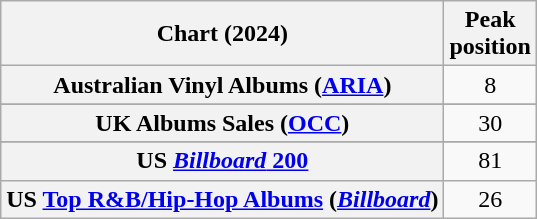<table class="wikitable sortable plainrowheaders" style="text-align:center">
<tr>
<th scope="col">Chart (2024)</th>
<th scope="col">Peak<br>position</th>
</tr>
<tr>
<th scope="row">Australian Vinyl Albums (<a href='#'>ARIA</a>)</th>
<td>8</td>
</tr>
<tr>
</tr>
<tr>
</tr>
<tr>
</tr>
<tr>
</tr>
<tr>
<th scope="row">UK Albums Sales (<a href='#'>OCC</a>)</th>
<td>30</td>
</tr>
<tr>
</tr>
<tr>
</tr>
<tr>
<th scope="row">US <a href='#'><em>Billboard</em> 200</a></th>
<td>81</td>
</tr>
<tr>
<th scope="row">US <a href='#'>Top R&B/Hip-Hop Albums</a> (<em><a href='#'>Billboard</a></em>)</th>
<td>26</td>
</tr>
</table>
